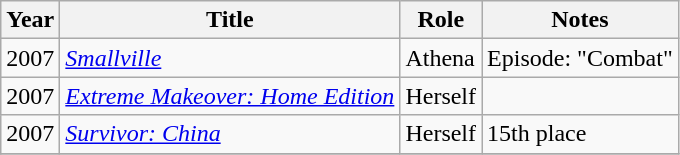<table class="wikitable sortable">
<tr>
<th>Year</th>
<th>Title</th>
<th>Role</th>
<th class="unsortable">Notes</th>
</tr>
<tr>
<td>2007</td>
<td><em><a href='#'>Smallville</a></em></td>
<td>Athena</td>
<td>Episode: "Combat"</td>
</tr>
<tr>
<td>2007</td>
<td><em><a href='#'>Extreme Makeover: Home Edition</a></em></td>
<td>Herself</td>
<td></td>
</tr>
<tr>
<td>2007</td>
<td><em><a href='#'>Survivor: China</a></em></td>
<td>Herself</td>
<td>15th place</td>
</tr>
<tr>
</tr>
</table>
